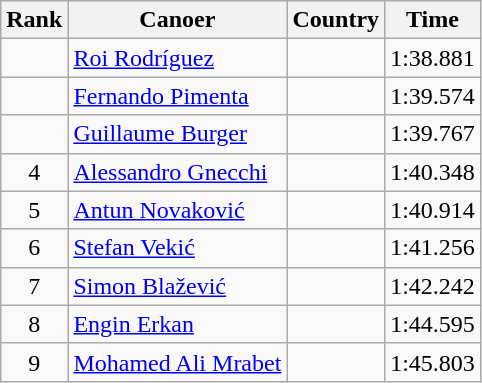<table class="wikitable" style="text-align:center;">
<tr>
<th>Rank</th>
<th>Canoer</th>
<th>Country</th>
<th>Time</th>
</tr>
<tr>
<td></td>
<td align="left"><a href='#'>Roi Rodríguez</a></td>
<td align="left"></td>
<td>1:38.881</td>
</tr>
<tr>
<td></td>
<td align="left"><a href='#'>Fernando Pimenta</a></td>
<td align="left"></td>
<td>1:39.574</td>
</tr>
<tr>
<td></td>
<td align="left"><a href='#'>Guillaume Burger</a></td>
<td align="left"></td>
<td>1:39.767</td>
</tr>
<tr>
<td>4</td>
<td align="left"><a href='#'>Alessandro Gnecchi</a></td>
<td align="left"></td>
<td>1:40.348</td>
</tr>
<tr>
<td>5</td>
<td align="left"><a href='#'>Antun Novaković</a></td>
<td align="left"></td>
<td>1:40.914</td>
</tr>
<tr>
<td>6</td>
<td align="left"><a href='#'>Stefan Vekić</a></td>
<td align="left"></td>
<td>1:41.256</td>
</tr>
<tr>
<td>7</td>
<td align="left"><a href='#'>Simon Blažević</a></td>
<td align="left"></td>
<td>1:42.242</td>
</tr>
<tr>
<td>8</td>
<td align="left"><a href='#'>Engin Erkan</a></td>
<td align="left"></td>
<td>1:44.595</td>
</tr>
<tr>
<td>9</td>
<td align="left"><a href='#'>Mohamed Ali Mrabet</a></td>
<td align="left"></td>
<td>1:45.803</td>
</tr>
</table>
